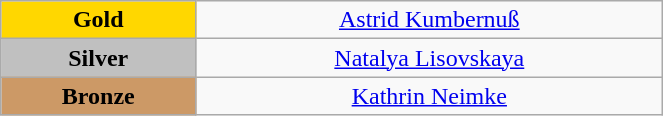<table class="wikitable" style="text-align:center; " width="35%">
<tr>
<td bgcolor="gold"><strong>Gold</strong></td>
<td><a href='#'>Astrid Kumbernuß</a><br>  <small><em></em></small></td>
</tr>
<tr>
<td bgcolor="silver"><strong>Silver</strong></td>
<td><a href='#'>Natalya Lisovskaya</a><br>  <small><em></em></small></td>
</tr>
<tr>
<td bgcolor="CC9966"><strong>Bronze</strong></td>
<td><a href='#'>Kathrin Neimke</a><br>  <small><em></em></small></td>
</tr>
</table>
